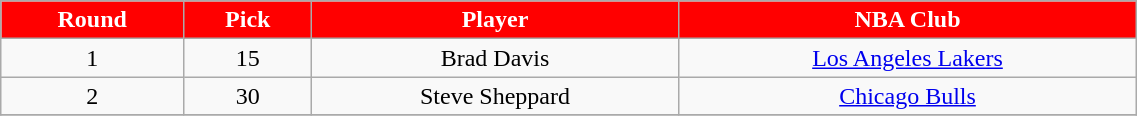<table class="wikitable" width="60%">
<tr align="center"  style="background:red;color:white;">
<td><strong>Round</strong></td>
<td><strong>Pick</strong></td>
<td><strong>Player</strong></td>
<td><strong>NBA Club</strong></td>
</tr>
<tr align="center" bgcolor="">
<td>1</td>
<td>15</td>
<td>Brad Davis</td>
<td><a href='#'>Los Angeles Lakers</a></td>
</tr>
<tr align="center" bgcolor="">
<td>2</td>
<td>30</td>
<td>Steve Sheppard</td>
<td><a href='#'>Chicago Bulls</a></td>
</tr>
<tr align="center" bgcolor="">
</tr>
</table>
